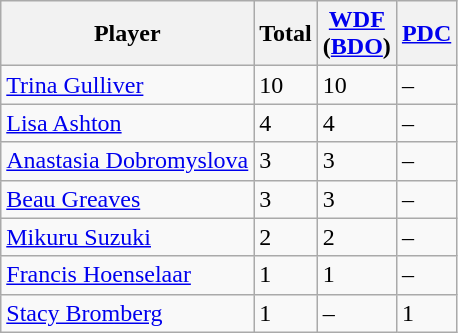<table class="wikitable sortable">
<tr>
<th>Player</th>
<th>Total</th>
<th><a href='#'>WDF</a><br>(<a href='#'>BDO</a>)</th>
<th><a href='#'>PDC</a></th>
</tr>
<tr>
<td> <a href='#'>Trina Gulliver</a></td>
<td>10</td>
<td>10</td>
<td>–</td>
</tr>
<tr>
<td> <a href='#'>Lisa Ashton</a></td>
<td>4</td>
<td>4</td>
<td>–</td>
</tr>
<tr>
<td> <a href='#'>Anastasia Dobromyslova</a></td>
<td>3</td>
<td>3</td>
<td>–</td>
</tr>
<tr>
<td> <a href='#'>Beau Greaves</a></td>
<td>3</td>
<td>3</td>
<td>–</td>
</tr>
<tr>
<td> <a href='#'>Mikuru Suzuki</a></td>
<td>2</td>
<td>2</td>
<td>–</td>
</tr>
<tr>
<td> <a href='#'>Francis Hoenselaar</a></td>
<td>1</td>
<td>1</td>
<td>–</td>
</tr>
<tr>
<td> <a href='#'>Stacy Bromberg</a></td>
<td>1</td>
<td>–</td>
<td>1</td>
</tr>
</table>
